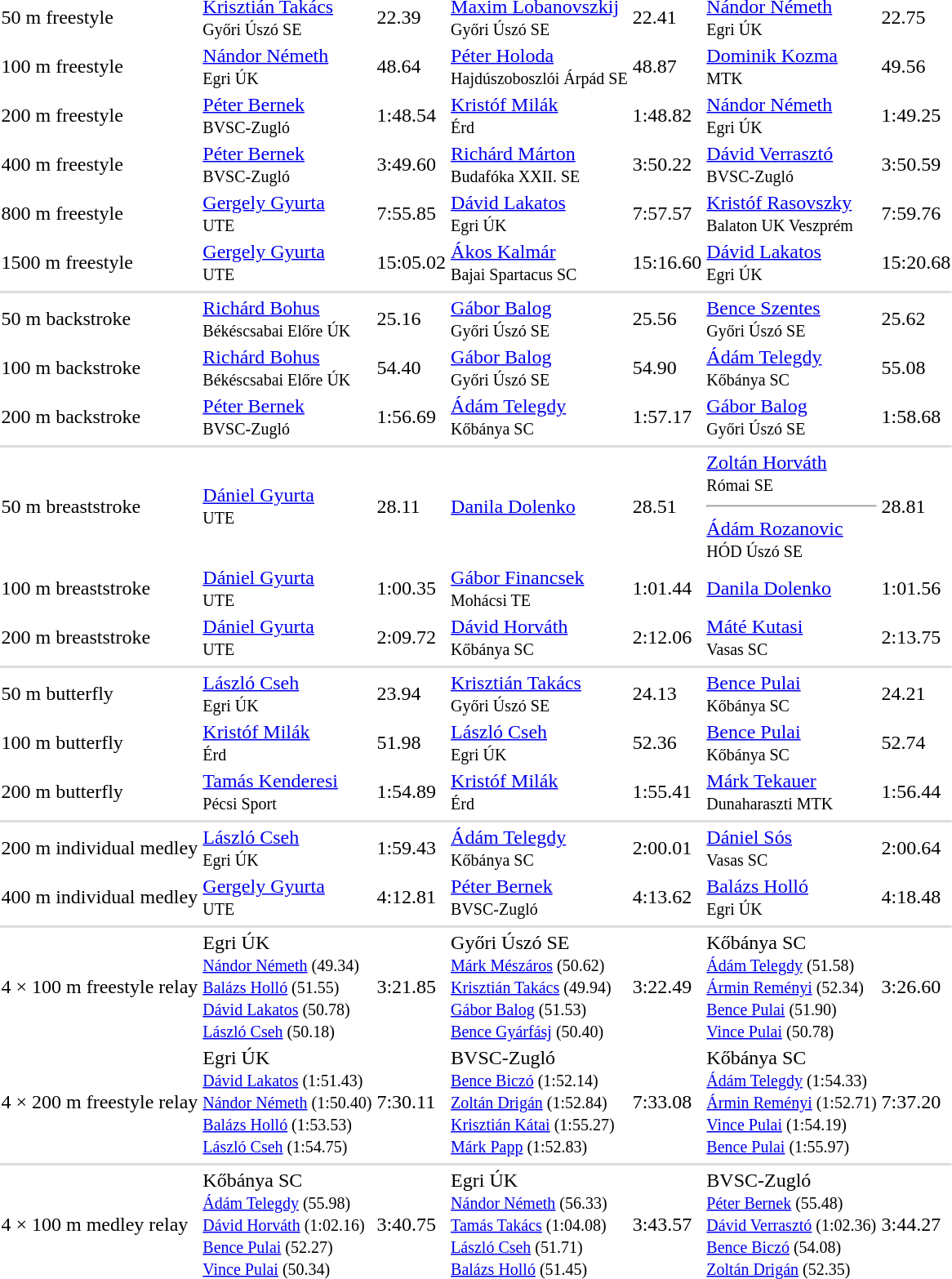<table>
<tr>
<td>50 m freestyle</td>
<td><a href='#'>Krisztián Takács</a><br><small>Győri Úszó SE</small></td>
<td>22.39</td>
<td><a href='#'>Maxim Lobanovszkij</a><br><small>Győri Úszó SE</small></td>
<td>22.41</td>
<td><a href='#'>Nándor Németh</a><br><small>Egri ÚK</small></td>
<td>22.75</td>
</tr>
<tr>
<td>100 m freestyle</td>
<td><a href='#'>Nándor Németh</a><br><small>Egri ÚK</small></td>
<td>48.64</td>
<td><a href='#'>Péter Holoda</a><br><small>Hajdúszoboszlói Árpád SE</small></td>
<td>48.87</td>
<td><a href='#'>Dominik Kozma</a><br><small>MTK</small></td>
<td>49.56</td>
</tr>
<tr>
<td>200 m freestyle</td>
<td><a href='#'>Péter Bernek</a><br><small>BVSC-Zugló</small></td>
<td>1:48.54</td>
<td><a href='#'>Kristóf Milák</a><br><small>Érd</small></td>
<td>1:48.82</td>
<td><a href='#'>Nándor Németh</a><br><small>Egri ÚK</small></td>
<td>1:49.25</td>
</tr>
<tr>
<td>400 m freestyle</td>
<td><a href='#'>Péter Bernek</a><br><small>BVSC-Zugló</small></td>
<td>3:49.60</td>
<td><a href='#'>Richárd Márton</a><br><small>Budafóka XXII. SE</small></td>
<td>3:50.22</td>
<td><a href='#'>Dávid Verrasztó</a><br><small>BVSC-Zugló</small></td>
<td>3:50.59</td>
</tr>
<tr>
<td>800 m freestyle</td>
<td><a href='#'>Gergely Gyurta</a><br><small>UTE</small></td>
<td>7:55.85</td>
<td><a href='#'>Dávid Lakatos</a><br><small>Egri ÚK</small></td>
<td>7:57.57</td>
<td><a href='#'>Kristóf Rasovszky</a><br><small>Balaton UK Veszprém</small></td>
<td>7:59.76</td>
</tr>
<tr>
<td>1500 m freestyle</td>
<td><a href='#'>Gergely Gyurta</a><br><small>UTE</small></td>
<td>15:05.02</td>
<td><a href='#'>Ákos Kalmár</a><br><small>Bajai Spartacus SC</small></td>
<td>15:16.60</td>
<td><a href='#'>Dávid Lakatos</a><br><small>Egri ÚK</small></td>
<td>15:20.68</td>
</tr>
<tr>
</tr>
<tr bgcolor=#ddd>
<td colspan=7></td>
</tr>
<tr>
<td>50 m backstroke</td>
<td><a href='#'>Richárd Bohus</a><br><small>Békéscsabai Előre ÚK</small></td>
<td>25.16</td>
<td><a href='#'>Gábor Balog</a><br><small>Győri Úszó SE</small></td>
<td>25.56</td>
<td><a href='#'>Bence Szentes</a><br><small>Győri Úszó SE</small></td>
<td>25.62</td>
</tr>
<tr>
<td>100 m backstroke</td>
<td><a href='#'>Richárd Bohus</a><br><small>Békéscsabai Előre ÚK</small></td>
<td>54.40</td>
<td><a href='#'>Gábor Balog</a><br><small>Győri Úszó SE</small></td>
<td>54.90</td>
<td><a href='#'>Ádám Telegdy</a><br><small>Kőbánya SC</small></td>
<td>55.08</td>
</tr>
<tr>
<td>200 m backstroke</td>
<td><a href='#'>Péter Bernek</a><br><small>BVSC-Zugló</small></td>
<td>1:56.69</td>
<td><a href='#'>Ádám Telegdy</a><br><small>Kőbánya SC</small></td>
<td>1:57.17</td>
<td><a href='#'>Gábor Balog</a><br><small>Győri Úszó SE</small></td>
<td>1:58.68</td>
</tr>
<tr>
</tr>
<tr bgcolor=#ddd>
<td colspan=7></td>
</tr>
<tr>
<td>50 m breaststroke</td>
<td><a href='#'>Dániel Gyurta</a><br><small>UTE</small></td>
<td>28.11</td>
<td><a href='#'>Danila Dolenko</a><br><small></small></td>
<td>28.51</td>
<td><a href='#'>Zoltán Horváth</a><br><small>Római SE</small><hr><a href='#'>Ádám Rozanovic</a><br><small>HÓD Úszó SE</small></td>
<td>28.81</td>
</tr>
<tr>
<td>100 m breaststroke</td>
<td><a href='#'>Dániel Gyurta</a><br><small>UTE</small></td>
<td>1:00.35</td>
<td><a href='#'>Gábor Financsek</a><br><small>Mohácsi TE</small></td>
<td>1:01.44</td>
<td><a href='#'>Danila Dolenko</a><br><small></small></td>
<td>1:01.56</td>
</tr>
<tr>
<td>200 m breaststroke</td>
<td><a href='#'>Dániel Gyurta</a><br><small>UTE</small></td>
<td>2:09.72</td>
<td><a href='#'>Dávid Horváth</a><br><small>Kőbánya SC</small></td>
<td>2:12.06</td>
<td><a href='#'>Máté Kutasi</a><br><small>Vasas SC</small></td>
<td>2:13.75</td>
</tr>
<tr>
</tr>
<tr bgcolor=#ddd>
<td colspan=7></td>
</tr>
<tr>
<td>50 m butterfly</td>
<td><a href='#'>László Cseh</a><br><small>Egri ÚK</small></td>
<td>23.94</td>
<td><a href='#'>Krisztián Takács</a><br><small>Győri Úszó SE</small></td>
<td>24.13</td>
<td><a href='#'>Bence Pulai</a><br><small>Kőbánya SC</small></td>
<td>24.21</td>
</tr>
<tr>
<td>100 m butterfly</td>
<td><a href='#'>Kristóf Milák</a><br><small>Érd</small></td>
<td>51.98</td>
<td><a href='#'>László Cseh</a><br><small>Egri ÚK</small></td>
<td>52.36</td>
<td><a href='#'>Bence Pulai</a><br><small>Kőbánya SC</small></td>
<td>52.74</td>
</tr>
<tr>
<td>200 m butterfly</td>
<td><a href='#'>Tamás Kenderesi</a><br><small>Pécsi Sport</small></td>
<td>1:54.89</td>
<td><a href='#'>Kristóf Milák</a><br><small>Érd</small></td>
<td>1:55.41</td>
<td><a href='#'>Márk Tekauer</a><br><small>Dunaharaszti MTK</small></td>
<td>1:56.44</td>
</tr>
<tr>
</tr>
<tr bgcolor=#ddd>
<td colspan=7></td>
</tr>
<tr>
<td>200 m individual medley</td>
<td><a href='#'>László Cseh</a><br><small>Egri ÚK</small></td>
<td>1:59.43</td>
<td><a href='#'>Ádám Telegdy</a><br><small>Kőbánya SC</small></td>
<td>2:00.01</td>
<td><a href='#'>Dániel Sós</a><br><small>Vasas SC</small></td>
<td>2:00.64</td>
</tr>
<tr>
<td>400 m individual medley</td>
<td><a href='#'>Gergely Gyurta</a><br><small>UTE</small></td>
<td>4:12.81</td>
<td><a href='#'>Péter Bernek</a><br><small>BVSC-Zugló</small></td>
<td>4:13.62</td>
<td><a href='#'>Balázs Holló</a><br><small>Egri ÚK</small></td>
<td>4:18.48</td>
</tr>
<tr>
</tr>
<tr bgcolor=#ddd>
<td colspan=7></td>
</tr>
<tr>
<td>4 × 100 m freestyle relay</td>
<td>Egri ÚK<br><small><a href='#'>Nándor Németh</a> (49.34)<br> <a href='#'>Balázs Holló</a> (51.55)<br> <a href='#'>Dávid Lakatos</a> (50.78)<br> <a href='#'>László Cseh</a> (50.18)</small></td>
<td>3:21.85</td>
<td>Győri Úszó SE<br><small><a href='#'>Márk Mészáros</a> (50.62)<br> <a href='#'>Krisztián Takács</a> (49.94)<br> <a href='#'>Gábor Balog</a> (51.53)<br> <a href='#'>Bence Gyárfásj</a> (50.40)</small></td>
<td>3:22.49</td>
<td>Kőbánya SC<br><small><a href='#'>Ádám Telegdy</a> (51.58)<br> <a href='#'>Ármin Reményi</a> (52.34)<br> <a href='#'>Bence Pulai</a> (51.90)<br> <a href='#'>Vince Pulai</a> (50.78)</small></td>
<td>3:26.60</td>
</tr>
<tr>
<td>4 × 200 m freestyle relay</td>
<td>Egri ÚK<br><small><a href='#'>Dávid Lakatos</a> (1:51.43)<br> <a href='#'>Nándor Németh</a> (1:50.40)<br> <a href='#'>Balázs Holló</a> (1:53.53)<br> <a href='#'>László Cseh</a> (1:54.75)</small></td>
<td>7:30.11</td>
<td>BVSC-Zugló<br><small><a href='#'>Bence Biczó</a> (1:52.14)<br> <a href='#'>Zoltán Drigán</a> (1:52.84)<br> <a href='#'>Krisztián Kátai</a> (1:55.27)<br> <a href='#'>Márk Papp</a> (1:52.83)</small></td>
<td>7:33.08</td>
<td>Kőbánya SC<br><small><a href='#'>Ádám Telegdy</a> (1:54.33)<br> <a href='#'>Ármin Reményi</a> (1:52.71)<br> <a href='#'>Vince Pulai</a> (1:54.19)<br> <a href='#'>Bence Pulai</a> (1:55.97)</small></td>
<td>7:37.20</td>
</tr>
<tr>
</tr>
<tr bgcolor=#ddd>
<td colspan=7></td>
</tr>
<tr>
<td>4 × 100 m medley relay</td>
<td>Kőbánya SC<br><small><a href='#'>Ádám Telegdy</a> (55.98)<br> <a href='#'>Dávid Horváth</a> (1:02.16)<br> <a href='#'>Bence Pulai</a> (52.27)<br> <a href='#'>Vince Pulai</a> (50.34)</small></td>
<td>3:40.75</td>
<td>Egri ÚK<br><small><a href='#'>Nándor Németh</a> (56.33)<br> <a href='#'>Tamás Takács</a> (1:04.08)<br> <a href='#'>László Cseh</a> (51.71)<br> <a href='#'>Balázs Holló</a> (51.45)</small></td>
<td>3:43.57</td>
<td>BVSC-Zugló<br><small><a href='#'>Péter Bernek</a> (55.48)<br> <a href='#'>Dávid Verrasztó</a> (1:02.36)<br> <a href='#'>Bence Biczó</a> (54.08)<br> <a href='#'>Zoltán Drigán</a> (52.35)</small></td>
<td>3:44.27</td>
</tr>
</table>
